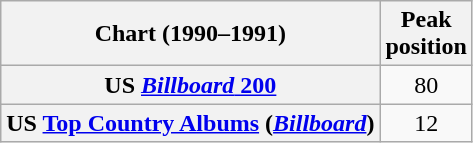<table class="wikitable sortable plainrowheaders" style="text-align:center">
<tr>
<th scope="col">Chart (1990–1991)</th>
<th scope="col">Peak<br> position</th>
</tr>
<tr>
<th scope="row">US <a href='#'><em>Billboard</em> 200</a></th>
<td>80</td>
</tr>
<tr>
<th scope="row">US <a href='#'>Top Country Albums</a> (<em><a href='#'>Billboard</a></em>)</th>
<td>12</td>
</tr>
</table>
